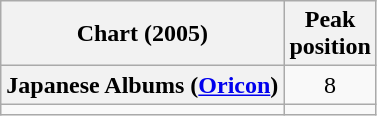<table class="wikitable sortable plainrowheaders" style="text-align:center;">
<tr>
<th scope="col">Chart (2005)</th>
<th scope="col">Peak<br>position</th>
</tr>
<tr>
<th scope="row">Japanese Albums (<a href='#'>Oricon</a>)</th>
<td>8</td>
</tr>
<tr>
<td></td>
</tr>
</table>
